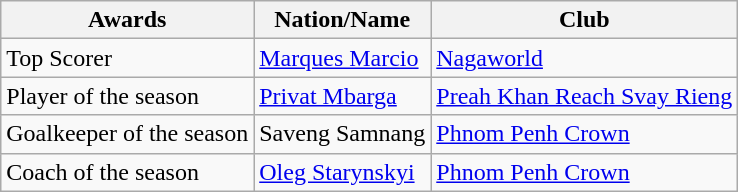<table class="wikitable" style="font-size: 100%;">
<tr>
<th>Awards</th>
<th>Nation/Name</th>
<th>Club</th>
</tr>
<tr>
<td>Top Scorer</td>
<td> <a href='#'>Marques Marcio</a></td>
<td><a href='#'>Nagaworld</a></td>
</tr>
<tr>
<td>Player of the season</td>
<td> <a href='#'>Privat Mbarga</a></td>
<td><a href='#'>Preah Khan Reach Svay Rieng</a></td>
</tr>
<tr>
<td>Goalkeeper of the season</td>
<td> Saveng Samnang</td>
<td><a href='#'>Phnom Penh Crown</a></td>
</tr>
<tr>
<td>Coach of the season</td>
<td> <a href='#'>Oleg Starynskyi</a></td>
<td><a href='#'>Phnom Penh Crown</a></td>
</tr>
</table>
